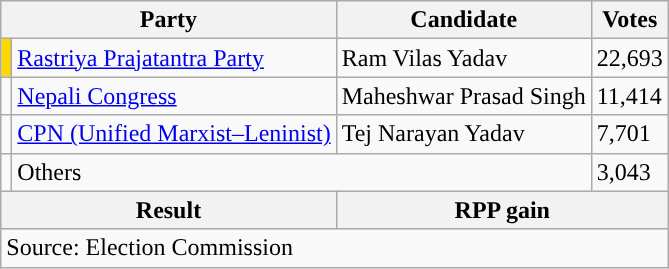<table class="wikitable">
<tr>
<th colspan="2">Party</th>
<th>Candidate</th>
<th>Votes</th>
</tr>
<tr>
<td style="background-color:gold"></td>
<td><a href='#'>Rastriya Prajatantra Party</a></td>
<td>Ram Vilas Yadav</td>
<td>22,693</td>
</tr>
<tr>
<td style="background-color:"></td>
<td><a href='#'>Nepali Congress</a></td>
<td>Maheshwar Prasad Singh</td>
<td>11,414</td>
</tr>
<tr>
<td style="background-color:"></td>
<td><a href='#'>CPN (Unified Marxist–Leninist)</a></td>
<td>Tej Narayan Yadav</td>
<td>7,701</td>
</tr>
<tr>
<td></td>
<td colspan="2">Others</td>
<td>3,043</td>
</tr>
<tr>
<th colspan="2">Result</th>
<th colspan="2">RPP gain</th>
</tr>
<tr>
<td colspan="4">Source: Election Commission</td>
</tr>
</table>
